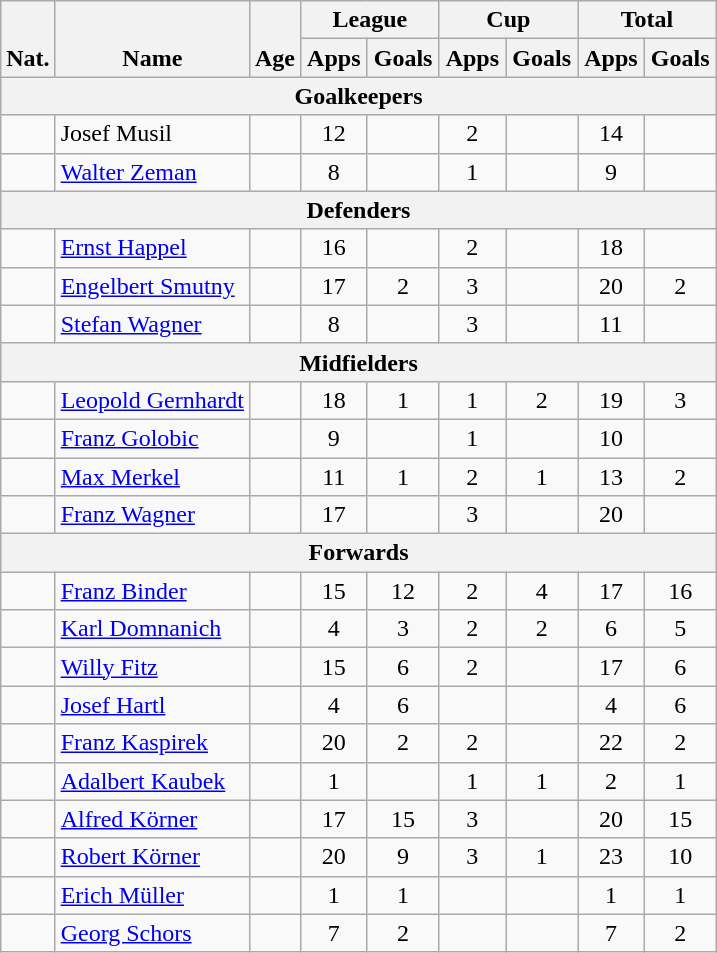<table class="wikitable" style="text-align:center">
<tr>
<th rowspan="2" valign="bottom">Nat.</th>
<th rowspan="2" valign="bottom">Name</th>
<th rowspan="2" valign="bottom">Age</th>
<th colspan="2" width="85">League</th>
<th colspan="2" width="85">Cup</th>
<th colspan="2" width="85">Total</th>
</tr>
<tr>
<th>Apps</th>
<th>Goals</th>
<th>Apps</th>
<th>Goals</th>
<th>Apps</th>
<th>Goals</th>
</tr>
<tr>
<th colspan=20>Goalkeepers</th>
</tr>
<tr>
<td></td>
<td align="left">Josef Musil</td>
<td></td>
<td>12</td>
<td></td>
<td>2</td>
<td></td>
<td>14</td>
<td></td>
</tr>
<tr>
<td></td>
<td align="left"><a href='#'>Walter Zeman</a></td>
<td></td>
<td>8</td>
<td></td>
<td>1</td>
<td></td>
<td>9</td>
<td></td>
</tr>
<tr>
<th colspan=20>Defenders</th>
</tr>
<tr>
<td></td>
<td align="left"><a href='#'>Ernst Happel</a></td>
<td></td>
<td>16</td>
<td></td>
<td>2</td>
<td></td>
<td>18</td>
<td></td>
</tr>
<tr>
<td></td>
<td align="left"><a href='#'>Engelbert Smutny</a></td>
<td></td>
<td>17</td>
<td>2</td>
<td>3</td>
<td></td>
<td>20</td>
<td>2</td>
</tr>
<tr>
<td></td>
<td align="left"><a href='#'>Stefan Wagner</a></td>
<td></td>
<td>8</td>
<td></td>
<td>3</td>
<td></td>
<td>11</td>
<td></td>
</tr>
<tr>
<th colspan=20>Midfielders</th>
</tr>
<tr>
<td></td>
<td align="left"><a href='#'>Leopold Gernhardt</a></td>
<td></td>
<td>18</td>
<td>1</td>
<td>1</td>
<td>2</td>
<td>19</td>
<td>3</td>
</tr>
<tr>
<td></td>
<td align="left"><a href='#'>Franz Golobic</a></td>
<td></td>
<td>9</td>
<td></td>
<td>1</td>
<td></td>
<td>10</td>
<td></td>
</tr>
<tr>
<td></td>
<td align="left"><a href='#'>Max Merkel</a></td>
<td></td>
<td>11</td>
<td>1</td>
<td>2</td>
<td>1</td>
<td>13</td>
<td>2</td>
</tr>
<tr>
<td></td>
<td align="left"><a href='#'>Franz Wagner</a></td>
<td></td>
<td>17</td>
<td></td>
<td>3</td>
<td></td>
<td>20</td>
<td></td>
</tr>
<tr>
<th colspan=20>Forwards</th>
</tr>
<tr>
<td></td>
<td align="left"><a href='#'>Franz Binder</a></td>
<td></td>
<td>15</td>
<td>12</td>
<td>2</td>
<td>4</td>
<td>17</td>
<td>16</td>
</tr>
<tr>
<td></td>
<td align="left"><a href='#'>Karl Domnanich</a></td>
<td></td>
<td>4</td>
<td>3</td>
<td>2</td>
<td>2</td>
<td>6</td>
<td>5</td>
</tr>
<tr>
<td></td>
<td align="left"><a href='#'>Willy Fitz</a></td>
<td></td>
<td>15</td>
<td>6</td>
<td>2</td>
<td></td>
<td>17</td>
<td>6</td>
</tr>
<tr>
<td></td>
<td align="left"><a href='#'>Josef Hartl</a></td>
<td></td>
<td>4</td>
<td>6</td>
<td></td>
<td></td>
<td>4</td>
<td>6</td>
</tr>
<tr>
<td></td>
<td align="left"><a href='#'>Franz Kaspirek</a></td>
<td></td>
<td>20</td>
<td>2</td>
<td>2</td>
<td></td>
<td>22</td>
<td>2</td>
</tr>
<tr>
<td></td>
<td align="left"><a href='#'>Adalbert Kaubek</a></td>
<td></td>
<td>1</td>
<td></td>
<td>1</td>
<td>1</td>
<td>2</td>
<td>1</td>
</tr>
<tr>
<td></td>
<td align="left"><a href='#'>Alfred Körner</a></td>
<td></td>
<td>17</td>
<td>15</td>
<td>3</td>
<td></td>
<td>20</td>
<td>15</td>
</tr>
<tr>
<td></td>
<td align="left"><a href='#'>Robert Körner</a></td>
<td></td>
<td>20</td>
<td>9</td>
<td>3</td>
<td>1</td>
<td>23</td>
<td>10</td>
</tr>
<tr>
<td></td>
<td align="left"><a href='#'>Erich Müller</a></td>
<td></td>
<td>1</td>
<td>1</td>
<td></td>
<td></td>
<td>1</td>
<td>1</td>
</tr>
<tr>
<td></td>
<td align="left"><a href='#'>Georg Schors</a></td>
<td></td>
<td>7</td>
<td>2</td>
<td></td>
<td></td>
<td>7</td>
<td>2</td>
</tr>
</table>
